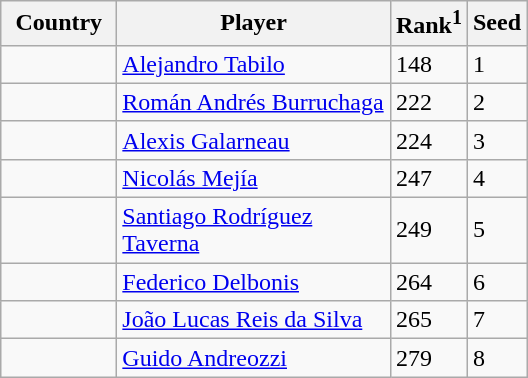<table class="sortable wikitable">
<tr>
<th width="70">Country</th>
<th width="175">Player</th>
<th>Rank<sup>1</sup></th>
<th>Seed</th>
</tr>
<tr>
<td></td>
<td><a href='#'>Alejandro Tabilo</a></td>
<td>148</td>
<td>1</td>
</tr>
<tr>
<td></td>
<td><a href='#'>Román Andrés Burruchaga</a></td>
<td>222</td>
<td>2</td>
</tr>
<tr>
<td></td>
<td><a href='#'>Alexis Galarneau</a></td>
<td>224</td>
<td>3</td>
</tr>
<tr>
<td></td>
<td><a href='#'>Nicolás Mejía</a></td>
<td>247</td>
<td>4</td>
</tr>
<tr>
<td></td>
<td><a href='#'>Santiago Rodríguez Taverna</a></td>
<td>249</td>
<td>5</td>
</tr>
<tr>
<td></td>
<td><a href='#'>Federico Delbonis</a></td>
<td>264</td>
<td>6</td>
</tr>
<tr>
<td></td>
<td><a href='#'>João Lucas Reis da Silva</a></td>
<td>265</td>
<td>7</td>
</tr>
<tr>
<td></td>
<td><a href='#'>Guido Andreozzi</a></td>
<td>279</td>
<td>8</td>
</tr>
</table>
